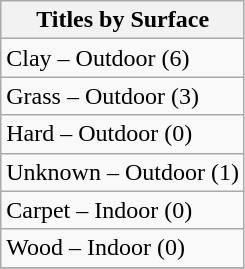<table class="wikitable" style="display:inline-table;">
<tr>
<th>Titles by Surface</th>
</tr>
<tr>
<td>Clay – Outdoor (6)</td>
</tr>
<tr>
<td>Grass – Outdoor (3)</td>
</tr>
<tr>
<td>Hard – Outdoor (0)</td>
</tr>
<tr>
<td>Unknown – Outdoor (1)</td>
</tr>
<tr>
<td>Carpet – Indoor (0)</td>
</tr>
<tr>
<td>Wood – Indoor (0)</td>
</tr>
<tr>
</tr>
</table>
